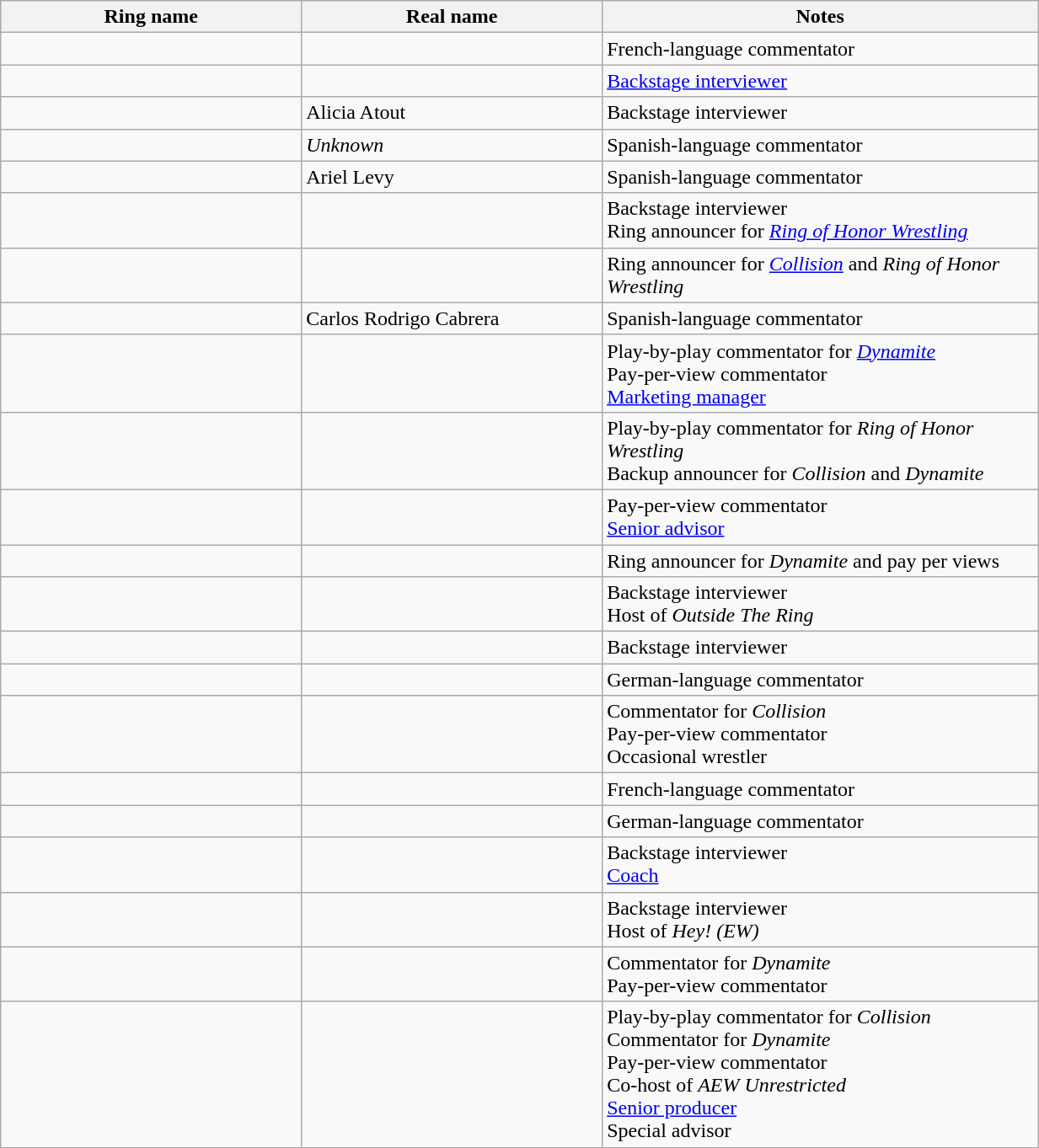<table class="wikitable sortable" style="width:65%;">
<tr>
<th style="width:29%;">Ring name</th>
<th style="width:29%;">Real name</th>
<th style="width:42%;">Notes</th>
</tr>
<tr>
<td></td>
<td></td>
<td>French-language commentator</td>
</tr>
<tr>
<td></td>
<td></td>
<td><a href='#'>Backstage interviewer</a></td>
</tr>
<tr>
<td></td>
<td>Alicia Atout</td>
<td>Backstage interviewer</td>
</tr>
<tr>
<td></td>
<td><em>Unknown</em></td>
<td>Spanish-language commentator</td>
</tr>
<tr>
<td></td>
<td>Ariel Levy</td>
<td>Spanish-language commentator</td>
</tr>
<tr>
<td></td>
<td></td>
<td>Backstage interviewer<br>Ring announcer for <em><a href='#'>Ring of Honor Wrestling</a></em></td>
</tr>
<tr>
<td></td>
<td></td>
<td>Ring announcer for <em><a href='#'>Collision</a></em> and <em>Ring of Honor Wrestling</em></td>
</tr>
<tr>
<td></td>
<td>Carlos Rodrigo Cabrera</td>
<td>Spanish-language commentator</td>
</tr>
<tr>
<td></td>
<td></td>
<td>Play-by-play commentator for <em><a href='#'>Dynamite</a></em><br>Pay-per-view commentator<br><a href='#'>Marketing manager</a></td>
</tr>
<tr>
<td></td>
<td></td>
<td>Play-by-play commentator for <em>Ring of Honor Wrestling</em><br>Backup announcer for <em>Collision</em> and <em>Dynamite</em></td>
</tr>
<tr>
<td></td>
<td></td>
<td>Pay-per-view commentator<br><a href='#'>Senior advisor</a></td>
</tr>
<tr>
<td></td>
<td></td>
<td>Ring announcer for <em>Dynamite</em> and pay per views</td>
</tr>
<tr>
<td></td>
<td></td>
<td>Backstage interviewer<br>Host of <em>Outside The Ring</em></td>
</tr>
<tr>
<td></td>
<td></td>
<td>Backstage interviewer</td>
</tr>
<tr>
<td></td>
<td></td>
<td>German-language commentator</td>
</tr>
<tr>
<td></td>
<td></td>
<td>Commentator for <em>Collision</em><br>Pay-per-view commentator<br>Occasional wrestler</td>
</tr>
<tr>
<td></td>
<td></td>
<td>French-language commentator</td>
</tr>
<tr>
<td></td>
<td></td>
<td>German-language commentator</td>
</tr>
<tr>
<td></td>
<td></td>
<td>Backstage interviewer<br><a href='#'>Coach</a></td>
</tr>
<tr>
<td></td>
<td></td>
<td>Backstage interviewer<br>Host of <em>Hey! (EW)</em></td>
</tr>
<tr>
<td></td>
<td></td>
<td>Commentator for <em>Dynamite</em><br>Pay-per-view commentator</td>
</tr>
<tr>
<td></td>
<td></td>
<td>Play-by-play commentator for <em>Collision</em><br>Commentator for <em>Dynamite</em><br>Pay-per-view commentator<br>Co-host of <em>AEW Unrestricted</em><br><a href='#'>Senior producer</a><br>Special advisor</td>
</tr>
</table>
